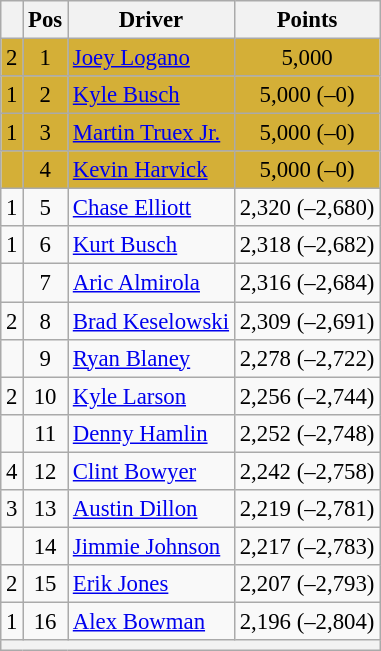<table class="wikitable" style="font-size: 95%">
<tr>
<th></th>
<th>Pos</th>
<th>Driver</th>
<th>Points</th>
</tr>
<tr style="background:#D4AF37;">
<td align="left"> 2</td>
<td style="text-align:center;">1</td>
<td><a href='#'>Joey Logano</a></td>
<td style="text-align:center;">5,000</td>
</tr>
<tr style="background:#D4AF37;">
<td align="left"> 1</td>
<td style="text-align:center;">2</td>
<td><a href='#'>Kyle Busch</a></td>
<td style="text-align:center;">5,000 (–0)</td>
</tr>
<tr style="background:#D4AF37;">
<td align="left"> 1</td>
<td style="text-align:center;">3</td>
<td><a href='#'>Martin Truex Jr.</a></td>
<td style="text-align:center;">5,000 (–0)</td>
</tr>
<tr style="background:#D4AF37;">
<td align="left"></td>
<td style="text-align:center;">4</td>
<td><a href='#'>Kevin Harvick</a></td>
<td style="text-align:center;">5,000 (–0)</td>
</tr>
<tr>
<td align="left"> 1</td>
<td style="text-align:center;">5</td>
<td><a href='#'>Chase Elliott</a></td>
<td style="text-align:center;">2,320 (–2,680)</td>
</tr>
<tr>
<td align="left"> 1</td>
<td style="text-align:center;">6</td>
<td><a href='#'>Kurt Busch</a></td>
<td style="text-align:center;">2,318 (–2,682)</td>
</tr>
<tr>
<td align="left"></td>
<td style="text-align:center;">7</td>
<td><a href='#'>Aric Almirola</a></td>
<td style="text-align:center;">2,316 (–2,684)</td>
</tr>
<tr>
<td align="left"> 2</td>
<td style="text-align:center;">8</td>
<td><a href='#'>Brad Keselowski</a></td>
<td style="text-align:center;">2,309 (–2,691)</td>
</tr>
<tr>
<td align="left"></td>
<td style="text-align:center;">9</td>
<td><a href='#'>Ryan Blaney</a></td>
<td style="text-align:center;">2,278 (–2,722)</td>
</tr>
<tr>
<td align="left"> 2</td>
<td style="text-align:center;">10</td>
<td><a href='#'>Kyle Larson</a></td>
<td style="text-align:center;">2,256 (–2,744)</td>
</tr>
<tr>
<td align="left"></td>
<td style="text-align:center;">11</td>
<td><a href='#'>Denny Hamlin</a></td>
<td style="text-align:center;">2,252 (–2,748)</td>
</tr>
<tr>
<td align="left"> 4</td>
<td style="text-align:center;">12</td>
<td><a href='#'>Clint Bowyer</a></td>
<td style="text-align:center;">2,242 (–2,758)</td>
</tr>
<tr>
<td align="left"> 3</td>
<td style="text-align:center;">13</td>
<td><a href='#'>Austin Dillon</a></td>
<td style="text-align:center;">2,219 (–2,781)</td>
</tr>
<tr>
<td align="left"></td>
<td style="text-align:center;">14</td>
<td><a href='#'>Jimmie Johnson</a></td>
<td style="text-align:center;">2,217 (–2,783)</td>
</tr>
<tr>
<td align="left"> 2</td>
<td style="text-align:center;">15</td>
<td><a href='#'>Erik Jones</a></td>
<td style="text-align:center;">2,207 (–2,793)</td>
</tr>
<tr>
<td align="left"> 1</td>
<td style="text-align:center;">16</td>
<td><a href='#'>Alex Bowman</a></td>
<td style="text-align:center;">2,196 (–2,804)</td>
</tr>
<tr class="sortbottom">
<th colspan="9"></th>
</tr>
</table>
